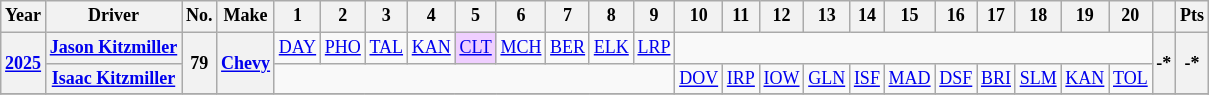<table class="wikitable" style="text-align:center; font-size:75%">
<tr>
<th>Year</th>
<th>Driver</th>
<th>No.</th>
<th>Make</th>
<th>1</th>
<th>2</th>
<th>3</th>
<th>4</th>
<th>5</th>
<th>6</th>
<th>7</th>
<th>8</th>
<th>9</th>
<th>10</th>
<th>11</th>
<th>12</th>
<th>13</th>
<th>14</th>
<th>15</th>
<th>16</th>
<th>17</th>
<th>18</th>
<th>19</th>
<th>20</th>
<th></th>
<th>Pts</th>
</tr>
<tr>
<th rowspan=2><a href='#'>2025</a></th>
<th><a href='#'>Jason Kitzmiller</a></th>
<th rowspan=2>79</th>
<th rowspan=2><a href='#'>Chevy</a></th>
<td><a href='#'>DAY</a></td>
<td><a href='#'>PHO</a></td>
<td><a href='#'>TAL</a></td>
<td><a href='#'>KAN</a></td>
<td style="background:#EFCFFF;"><a href='#'>CLT</a><br></td>
<td><a href='#'>MCH</a></td>
<td><a href='#'>BER</a></td>
<td><a href='#'>ELK</a></td>
<td><a href='#'>LRP</a></td>
<td colspan=11></td>
<th rowspan=2>-*</th>
<th rowspan=2>-*</th>
</tr>
<tr>
<th><a href='#'>Isaac Kitzmiller</a></th>
<td colspan=9></td>
<td><a href='#'>DOV</a></td>
<td><a href='#'>IRP</a></td>
<td><a href='#'>IOW</a></td>
<td><a href='#'>GLN</a></td>
<td><a href='#'>ISF</a></td>
<td><a href='#'>MAD</a></td>
<td><a href='#'>DSF</a></td>
<td><a href='#'>BRI</a></td>
<td><a href='#'>SLM</a></td>
<td><a href='#'>KAN</a></td>
<td><a href='#'>TOL</a></td>
</tr>
<tr>
</tr>
</table>
